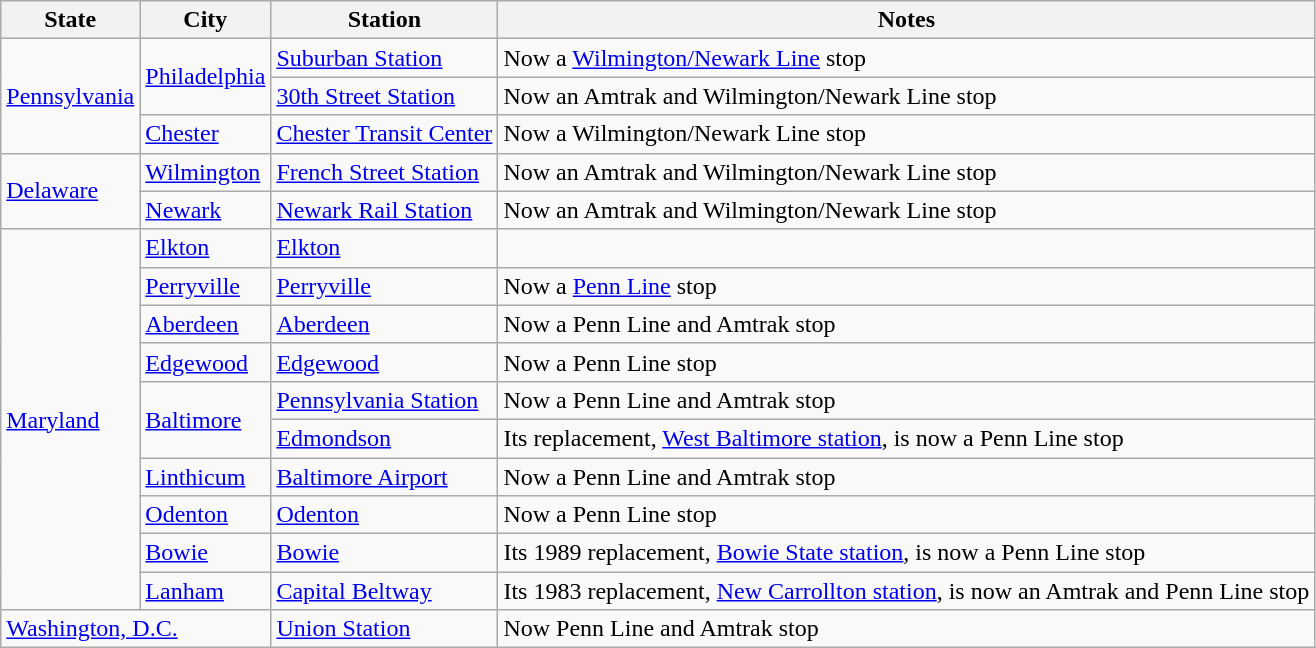<table class="wikitable">
<tr>
<th>State</th>
<th>City</th>
<th>Station</th>
<th>Notes</th>
</tr>
<tr>
<td rowspan="3"><a href='#'>Pennsylvania</a></td>
<td rowspan="2"><a href='#'>Philadelphia</a></td>
<td><a href='#'>Suburban Station</a></td>
<td>Now a <a href='#'>Wilmington/Newark Line</a> stop</td>
</tr>
<tr>
<td><a href='#'>30th Street Station</a></td>
<td>Now an Amtrak and Wilmington/Newark Line stop</td>
</tr>
<tr>
<td><a href='#'>Chester</a></td>
<td><a href='#'>Chester Transit Center</a></td>
<td>Now a Wilmington/Newark Line stop</td>
</tr>
<tr>
<td rowspan="2"><a href='#'>Delaware</a></td>
<td><a href='#'>Wilmington</a></td>
<td><a href='#'>French Street Station</a></td>
<td>Now an Amtrak and Wilmington/Newark Line stop</td>
</tr>
<tr>
<td><a href='#'>Newark</a></td>
<td><a href='#'>Newark Rail Station</a></td>
<td>Now an Amtrak and Wilmington/Newark Line stop</td>
</tr>
<tr>
<td rowspan="10"><a href='#'>Maryland</a></td>
<td><a href='#'>Elkton</a></td>
<td><a href='#'>Elkton</a></td>
<td></td>
</tr>
<tr>
<td><a href='#'>Perryville</a></td>
<td><a href='#'>Perryville</a></td>
<td>Now a <a href='#'>Penn Line</a> stop</td>
</tr>
<tr>
<td><a href='#'>Aberdeen</a></td>
<td><a href='#'>Aberdeen</a></td>
<td>Now a Penn Line and Amtrak stop</td>
</tr>
<tr>
<td><a href='#'>Edgewood</a></td>
<td><a href='#'>Edgewood</a></td>
<td>Now a Penn Line stop</td>
</tr>
<tr>
<td rowspan="2"><a href='#'>Baltimore</a></td>
<td><a href='#'>Pennsylvania Station</a></td>
<td>Now a Penn Line and Amtrak stop</td>
</tr>
<tr>
<td><a href='#'>Edmondson</a></td>
<td>Its replacement, <a href='#'>West Baltimore station</a>, is now a Penn Line stop</td>
</tr>
<tr>
<td><a href='#'>Linthicum</a></td>
<td><a href='#'>Baltimore Airport</a></td>
<td>Now a Penn Line and Amtrak stop</td>
</tr>
<tr>
<td><a href='#'>Odenton</a></td>
<td><a href='#'>Odenton</a></td>
<td>Now a Penn Line stop</td>
</tr>
<tr>
<td><a href='#'>Bowie</a></td>
<td><a href='#'>Bowie</a></td>
<td>Its 1989 replacement, <a href='#'>Bowie State station</a>, is now a Penn Line stop</td>
</tr>
<tr>
<td><a href='#'>Lanham</a></td>
<td><a href='#'>Capital Beltway</a></td>
<td>Its 1983 replacement, <a href='#'>New Carrollton station</a>, is now an Amtrak and Penn Line stop</td>
</tr>
<tr>
<td colspan="2"><a href='#'>Washington, D.C.</a></td>
<td><a href='#'>Union Station</a></td>
<td>Now Penn Line and Amtrak stop</td>
</tr>
</table>
